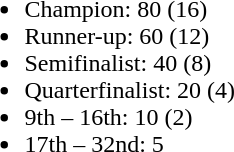<table style="float:left; margin-right:1em">
<tr>
<td><br><ul><li>Champion: 80 (16)</li><li>Runner-up: 60 (12)</li><li>Semifinalist: 40 (8)</li><li>Quarterfinalist: 20 (4)</li><li>9th – 16th: 10 (2)</li><li>17th – 32nd: 5</li></ul></td>
</tr>
</table>
